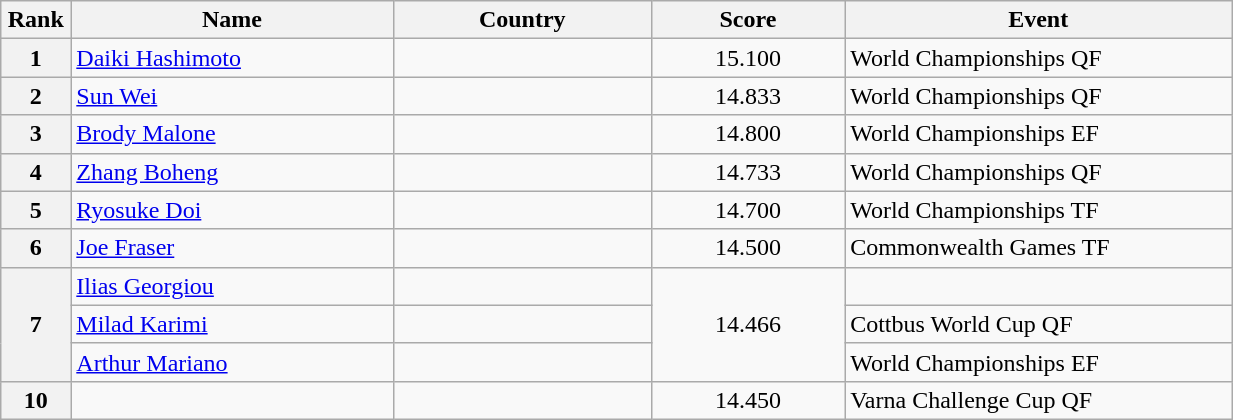<table class="wikitable sortable" style="width:65%;">
<tr>
<th style="text-align:center; width:5%;">Rank</th>
<th style="text-align:center; width:25%;">Name</th>
<th style="text-align:center; width:20%;">Country</th>
<th style="text-align:center; width:15%;">Score</th>
<th style="text-align:center; width:30%;">Event</th>
</tr>
<tr>
<th>1</th>
<td><a href='#'>Daiki Hashimoto</a></td>
<td></td>
<td align="center">15.100</td>
<td>World Championships QF</td>
</tr>
<tr>
<th>2</th>
<td><a href='#'>Sun Wei</a></td>
<td></td>
<td align="center">14.833</td>
<td>World Championships QF</td>
</tr>
<tr>
<th>3</th>
<td><a href='#'>Brody Malone</a></td>
<td></td>
<td align="center">14.800</td>
<td>World Championships EF</td>
</tr>
<tr>
<th>4</th>
<td><a href='#'>Zhang Boheng</a></td>
<td></td>
<td align="center">14.733</td>
<td>World Championships QF</td>
</tr>
<tr>
<th>5</th>
<td><a href='#'>Ryosuke Doi</a></td>
<td></td>
<td align="center">14.700</td>
<td>World Championships TF</td>
</tr>
<tr>
<th>6</th>
<td><a href='#'>Joe Fraser</a></td>
<td></td>
<td align="center">14.500</td>
<td>Commonwealth Games TF</td>
</tr>
<tr>
<th rowspan="3">7</th>
<td><a href='#'>Ilias Georgiou</a></td>
<td></td>
<td rowspan="3" align="center">14.466</td>
<td></td>
</tr>
<tr>
<td><a href='#'>Milad Karimi</a></td>
<td></td>
<td>Cottbus World Cup QF</td>
</tr>
<tr>
<td><a href='#'>Arthur Mariano</a></td>
<td></td>
<td>World Championships EF</td>
</tr>
<tr>
<th>10</th>
<td></td>
<td></td>
<td align="center">14.450</td>
<td>Varna Challenge Cup QF</td>
</tr>
</table>
